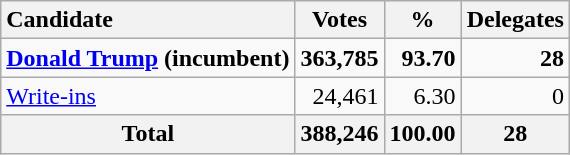<table class="wikitable sortable" style="text-align:right;">
<tr>
<th style="text-align:left;">Candidate</th>
<th>Votes</th>
<th>%</th>
<th>Delegates</th>
</tr>
<tr>
<td style="text-align:left;" data-sort-name="Trump, Donald"><strong><a href='#'>Donald Trump</a></strong> <strong>(incumbent)</strong></td>
<td><strong>363,785</strong></td>
<td><strong>93.70</strong></td>
<td><strong>28</strong></td>
</tr>
<tr>
<td style="text-align:left;" data-sort-name="z"><a href='#'>Write-ins</a></td>
<td>24,461</td>
<td>6.30</td>
<td>0</td>
</tr>
<tr>
<th>Total</th>
<th>388,246</th>
<th>100.00</th>
<th>28</th>
</tr>
</table>
